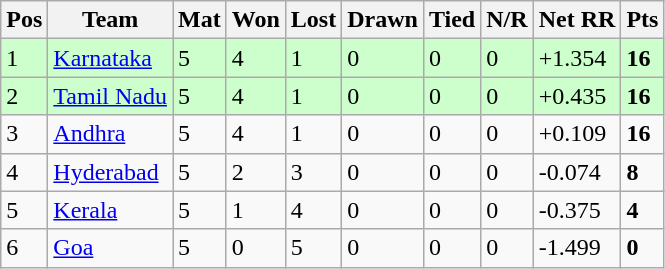<table class="wikitable">
<tr>
<th>Pos</th>
<th>Team</th>
<th>Mat</th>
<th>Won</th>
<th>Lost</th>
<th>Drawn</th>
<th>Tied</th>
<th>N/R</th>
<th>Net RR</th>
<th>Pts</th>
</tr>
<tr style="background:#cfc;">
<td>1</td>
<td><a href='#'>Karnataka</a></td>
<td>5</td>
<td>4</td>
<td>1</td>
<td>0</td>
<td>0</td>
<td>0</td>
<td>+1.354</td>
<td><strong>16</strong></td>
</tr>
<tr style="background:#cfc;">
<td>2</td>
<td><a href='#'>Tamil Nadu</a></td>
<td>5</td>
<td>4</td>
<td>1</td>
<td>0</td>
<td>0</td>
<td>0</td>
<td>+0.435</td>
<td><strong>16</strong></td>
</tr>
<tr>
<td>3</td>
<td><a href='#'>Andhra</a></td>
<td>5</td>
<td>4</td>
<td>1</td>
<td>0</td>
<td>0</td>
<td>0</td>
<td>+0.109</td>
<td><strong>16</strong></td>
</tr>
<tr>
<td>4</td>
<td><a href='#'>Hyderabad</a></td>
<td>5</td>
<td>2</td>
<td>3</td>
<td>0</td>
<td>0</td>
<td>0</td>
<td>-0.074</td>
<td><strong>8</strong></td>
</tr>
<tr>
<td>5</td>
<td><a href='#'>Kerala</a></td>
<td>5</td>
<td>1</td>
<td>4</td>
<td>0</td>
<td>0</td>
<td>0</td>
<td>-0.375</td>
<td><strong>4</strong></td>
</tr>
<tr>
<td>6</td>
<td><a href='#'>Goa</a></td>
<td>5</td>
<td>0</td>
<td>5</td>
<td>0</td>
<td>0</td>
<td>0</td>
<td>-1.499</td>
<td><strong>0</strong></td>
</tr>
</table>
